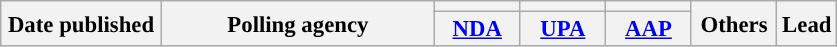<table class="wikitable sortable" style="text-align:center;font-size:95%;line-height:16px">
<tr>
<th rowspan="2" width="100px">Date published</th>
<th rowspan="2" width="175px">Polling agency</th>
<th style="background:"></th>
<th style="background:"></th>
<th style="background:"></th>
<th rowspan="2" width="50px" class="unsortable">Others</th>
<th rowspan="2">Lead</th>
</tr>
<tr>
<th width="50px" class="unsortable"><a href='#'>NDA</a></th>
<th width="50px" class="unsortable"><a href='#'>UPA</a></th>
<th width="50px" class="unsortable"><a href='#'>AAP</a></th>
</tr>
</table>
